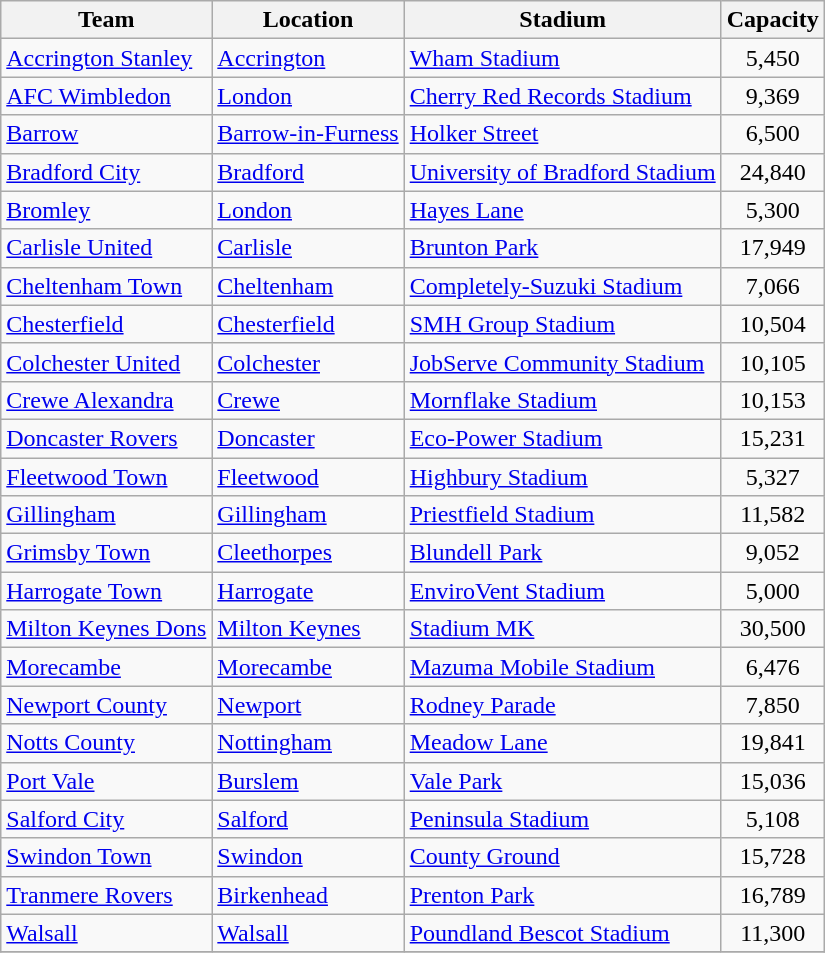<table class="wikitable sortable">
<tr>
<th>Team</th>
<th>Location</th>
<th>Stadium</th>
<th>Capacity</th>
</tr>
<tr>
<td><a href='#'>Accrington Stanley</a></td>
<td><a href='#'>Accrington</a></td>
<td><a href='#'>Wham Stadium</a></td>
<td align="center">5,450</td>
</tr>
<tr>
<td><a href='#'>AFC Wimbledon</a></td>
<td><a href='#'>London</a> </td>
<td><a href='#'>Cherry Red Records Stadium</a></td>
<td align="center">9,369</td>
</tr>
<tr>
<td><a href='#'>Barrow</a></td>
<td><a href='#'>Barrow-in-Furness</a></td>
<td><a href='#'>Holker Street</a></td>
<td align="center">6,500</td>
</tr>
<tr>
<td><a href='#'>Bradford City</a></td>
<td><a href='#'>Bradford</a></td>
<td><a href='#'>University of Bradford Stadium</a></td>
<td align="center">24,840</td>
</tr>
<tr>
<td><a href='#'>Bromley</a></td>
<td><a href='#'>London</a> </td>
<td><a href='#'>Hayes Lane</a></td>
<td align="center">5,300</td>
</tr>
<tr>
<td><a href='#'>Carlisle United</a></td>
<td><a href='#'>Carlisle</a></td>
<td><a href='#'>Brunton Park</a></td>
<td align="center">17,949</td>
</tr>
<tr>
<td><a href='#'>Cheltenham Town</a></td>
<td><a href='#'>Cheltenham</a></td>
<td><a href='#'>Completely-Suzuki Stadium</a></td>
<td align="center">7,066</td>
</tr>
<tr>
<td><a href='#'>Chesterfield</a></td>
<td><a href='#'>Chesterfield</a></td>
<td><a href='#'>SMH Group Stadium</a></td>
<td align="center">10,504</td>
</tr>
<tr>
<td><a href='#'>Colchester United</a></td>
<td><a href='#'>Colchester</a></td>
<td><a href='#'>JobServe Community Stadium</a></td>
<td align="center">10,105</td>
</tr>
<tr>
<td><a href='#'>Crewe Alexandra</a></td>
<td><a href='#'>Crewe</a></td>
<td><a href='#'>Mornflake Stadium</a></td>
<td align="center">10,153</td>
</tr>
<tr>
<td><a href='#'>Doncaster Rovers</a></td>
<td><a href='#'>Doncaster</a></td>
<td><a href='#'>Eco-Power Stadium</a></td>
<td align="center">15,231</td>
</tr>
<tr>
<td><a href='#'>Fleetwood Town</a></td>
<td><a href='#'>Fleetwood</a></td>
<td><a href='#'>Highbury Stadium</a></td>
<td align="center">5,327</td>
</tr>
<tr>
<td><a href='#'>Gillingham</a></td>
<td><a href='#'>Gillingham</a></td>
<td><a href='#'>Priestfield Stadium</a></td>
<td align="center">11,582</td>
</tr>
<tr>
<td><a href='#'>Grimsby Town</a></td>
<td><a href='#'>Cleethorpes</a></td>
<td><a href='#'>Blundell Park</a></td>
<td align="center">9,052</td>
</tr>
<tr>
<td><a href='#'>Harrogate Town</a></td>
<td><a href='#'>Harrogate</a></td>
<td><a href='#'>EnviroVent Stadium</a></td>
<td align="center">5,000</td>
</tr>
<tr>
<td><a href='#'>Milton Keynes Dons</a></td>
<td><a href='#'>Milton Keynes</a></td>
<td><a href='#'>Stadium MK</a></td>
<td align="center">30,500</td>
</tr>
<tr>
<td><a href='#'>Morecambe</a></td>
<td><a href='#'>Morecambe</a></td>
<td><a href='#'>Mazuma Mobile Stadium</a></td>
<td align="center">6,476</td>
</tr>
<tr>
<td><a href='#'>Newport County</a></td>
<td><a href='#'>Newport</a></td>
<td><a href='#'>Rodney Parade</a></td>
<td align="center">7,850</td>
</tr>
<tr>
<td><a href='#'>Notts County</a></td>
<td><a href='#'>Nottingham</a></td>
<td><a href='#'>Meadow Lane</a></td>
<td align="center">19,841</td>
</tr>
<tr>
<td><a href='#'>Port Vale</a></td>
<td><a href='#'>Burslem</a></td>
<td><a href='#'>Vale Park</a></td>
<td align="center">15,036</td>
</tr>
<tr>
<td><a href='#'>Salford City</a></td>
<td><a href='#'>Salford</a></td>
<td><a href='#'>Peninsula Stadium</a></td>
<td align="center">5,108</td>
</tr>
<tr>
<td><a href='#'>Swindon Town</a></td>
<td><a href='#'>Swindon</a></td>
<td><a href='#'>County Ground</a></td>
<td align="center">15,728</td>
</tr>
<tr>
<td><a href='#'>Tranmere Rovers</a></td>
<td><a href='#'>Birkenhead</a></td>
<td><a href='#'>Prenton Park</a></td>
<td align="center">16,789</td>
</tr>
<tr>
<td><a href='#'>Walsall</a></td>
<td><a href='#'>Walsall</a></td>
<td><a href='#'>Poundland Bescot Stadium</a></td>
<td align="center">11,300</td>
</tr>
<tr>
</tr>
</table>
